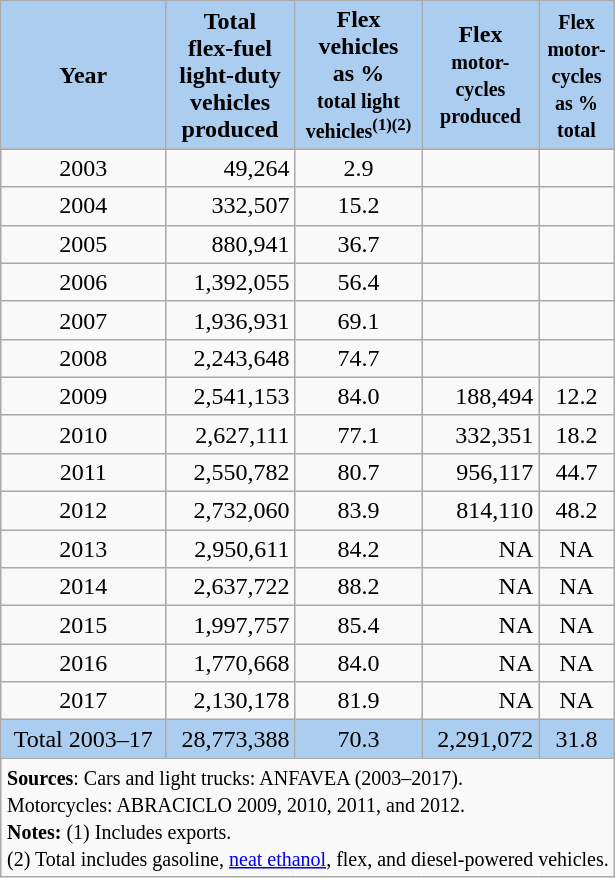<table class="wikitable" align="right">
<tr>
<th style="background: #ABCDEF;">Year</th>
<th style="background: #ABCDEF;">Total <br>flex-fuel<br>light-duty <br>vehicles<br>produced</th>
<th style="background: #ABCDEF;">Flex <br>vehicles <br> as %<br><small>total light<br> vehicles<sup>(1)(2)</sup></small></th>
<th style="background: #ABCDEF;">Flex <br><small>motor-<br>cycles<br> produced</small></th>
<th style="background: #ABCDEF;"><small>Flex <br>motor-<br>cycles <br> as %<br> total </small></th>
</tr>
<tr align="right">
</tr>
<tr align="right">
<td align="center">2003</td>
<td>49,264</td>
<td align="center">2.9</td>
<td></td>
<td></td>
</tr>
<tr align="right">
<td align="center">2004</td>
<td>332,507</td>
<td align="center">15.2</td>
<td></td>
<td></td>
</tr>
<tr align="right">
<td align="center">2005</td>
<td>880,941</td>
<td align="center">36.7</td>
<td></td>
<td></td>
</tr>
<tr align="right">
<td align="center">2006</td>
<td>1,392,055</td>
<td align="center">56.4</td>
<td></td>
<td></td>
</tr>
<tr align="right">
<td align="center">2007</td>
<td>1,936,931</td>
<td align="center">69.1</td>
<td></td>
<td></td>
</tr>
<tr align="right">
<td align="center">2008</td>
<td>2,243,648</td>
<td align="center">74.7</td>
<td></td>
<td></td>
</tr>
<tr align="right">
<td align="center">2009</td>
<td>2,541,153</td>
<td align="center">84.0</td>
<td>188,494</td>
<td align="center">12.2</td>
</tr>
<tr align="right">
<td align="center">2010</td>
<td>2,627,111</td>
<td align="center">77.1</td>
<td>332,351</td>
<td align="center">18.2</td>
</tr>
<tr align="right">
<td align="center">2011</td>
<td>2,550,782</td>
<td align="center">80.7</td>
<td>956,117</td>
<td align="center">44.7</td>
</tr>
<tr align="right">
<td align="center">2012</td>
<td>2,732,060</td>
<td align="center">83.9</td>
<td>814,110</td>
<td align="center">48.2</td>
</tr>
<tr align="right">
<td align="center">2013</td>
<td>2,950,611</td>
<td align="center">84.2</td>
<td>NA</td>
<td align="center">NA</td>
</tr>
<tr align="right">
<td align="center">2014</td>
<td>2,637,722</td>
<td align="center">88.2</td>
<td>NA</td>
<td align="center">NA</td>
</tr>
<tr align="right">
<td align="center">2015</td>
<td>1,997,757</td>
<td align="center">85.4</td>
<td>NA</td>
<td align="center">NA</td>
</tr>
<tr align="right">
<td align="center">2016</td>
<td>1,770,668</td>
<td align="center">84.0</td>
<td>NA</td>
<td align="center">NA</td>
</tr>
<tr align="right">
<td align="center">2017</td>
<td>2,130,178</td>
<td align="center">81.9</td>
<td>NA</td>
<td align="center">NA</td>
</tr>
<tr align="right">
<td align="center" style="background: #ABCDEF;">Total 2003–17</td>
<td style="background: #ABCDEF;">28,773,388</td>
<td align="center" style="background: #ABCDEF;">70.3</td>
<td style="background: #ABCDEF;">2,291,072</td>
<td style="background: #ABCDEF;" align="center">31.8</td>
</tr>
<tr>
<td colspan="5"><small> <strong>Sources</strong>: Cars and light trucks: ANFAVEA (2003–2017). <br> Motorcycles: ABRACICLO 2009, 2010, 2011, and 2012.<br> <strong>Notes:</strong> (1) Includes exports.<br> (2) Total includes gasoline, <a href='#'>neat ethanol</a>, flex, and diesel-powered vehicles.</small></td>
</tr>
</table>
